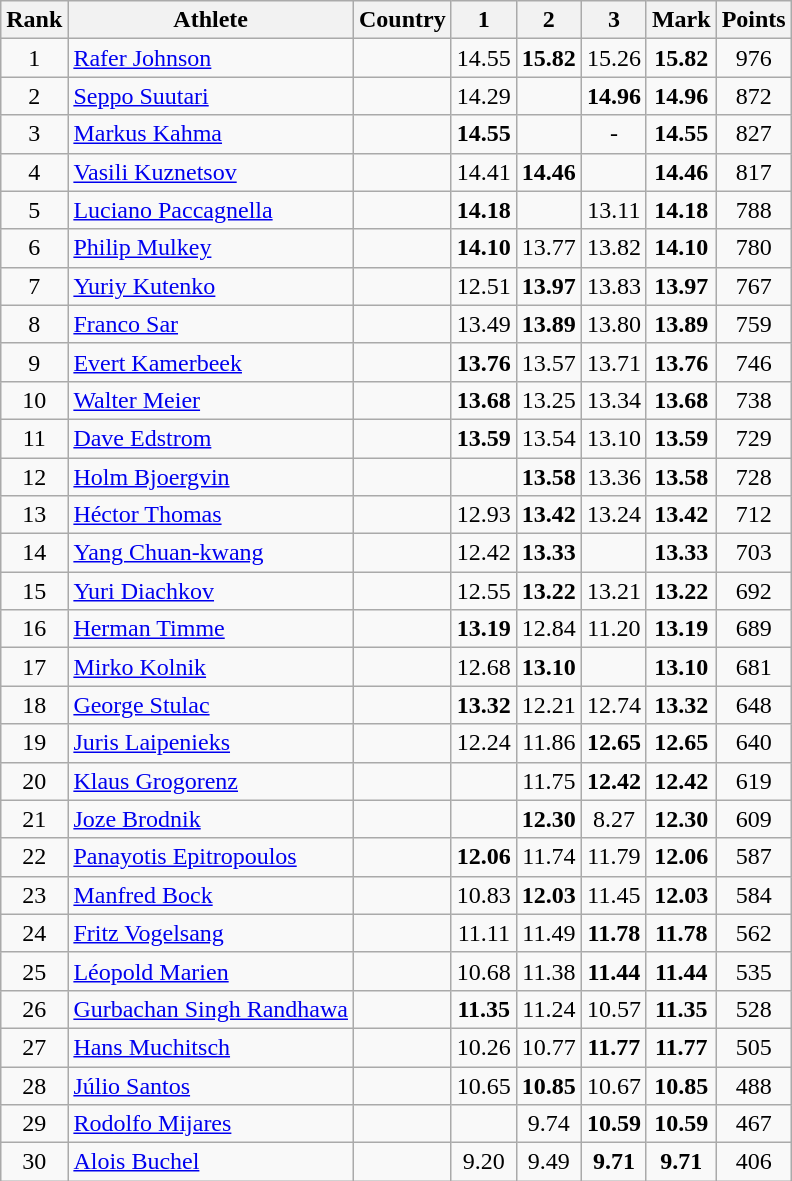<table class="wikitable sortable" style="text-align:center">
<tr>
<th>Rank</th>
<th>Athlete</th>
<th>Country</th>
<th>1</th>
<th>2</th>
<th>3</th>
<th>Mark</th>
<th>Points</th>
</tr>
<tr>
<td>1</td>
<td align=left><a href='#'>Rafer Johnson</a></td>
<td align=left></td>
<td>14.55</td>
<td><strong>15.82</strong></td>
<td>15.26</td>
<td><strong>15.82</strong></td>
<td>976</td>
</tr>
<tr>
<td>2</td>
<td align=left><a href='#'>Seppo Suutari</a></td>
<td align=left></td>
<td>14.29</td>
<td></td>
<td><strong>14.96</strong></td>
<td><strong>14.96</strong></td>
<td>872</td>
</tr>
<tr>
<td>3</td>
<td align=left><a href='#'>Markus Kahma</a></td>
<td align=left></td>
<td><strong>14.55</strong></td>
<td></td>
<td>-</td>
<td><strong>14.55</strong></td>
<td>827</td>
</tr>
<tr>
<td>4</td>
<td align=left><a href='#'>Vasili Kuznetsov</a></td>
<td align=left></td>
<td>14.41</td>
<td><strong>14.46</strong></td>
<td></td>
<td><strong>14.46</strong></td>
<td>817</td>
</tr>
<tr>
<td>5</td>
<td align=left><a href='#'>Luciano Paccagnella</a></td>
<td align=left></td>
<td><strong>14.18</strong></td>
<td></td>
<td>13.11</td>
<td><strong>14.18</strong></td>
<td>788</td>
</tr>
<tr>
<td>6</td>
<td align=left><a href='#'>Philip Mulkey</a></td>
<td align=left></td>
<td><strong>14.10</strong></td>
<td>13.77</td>
<td>13.82</td>
<td><strong>14.10</strong></td>
<td>780</td>
</tr>
<tr>
<td>7</td>
<td align=left><a href='#'>Yuriy Kutenko</a></td>
<td align=left></td>
<td>12.51</td>
<td><strong>13.97</strong></td>
<td>13.83</td>
<td><strong>13.97</strong></td>
<td>767</td>
</tr>
<tr>
<td>8</td>
<td align=left><a href='#'>Franco Sar</a></td>
<td align=left></td>
<td>13.49</td>
<td><strong>13.89</strong></td>
<td>13.80</td>
<td><strong>13.89</strong></td>
<td>759</td>
</tr>
<tr>
<td>9</td>
<td align=left><a href='#'>Evert Kamerbeek</a></td>
<td align=left></td>
<td><strong>13.76</strong></td>
<td>13.57</td>
<td>13.71</td>
<td><strong>13.76</strong></td>
<td>746</td>
</tr>
<tr>
<td>10</td>
<td align=left><a href='#'>Walter Meier</a></td>
<td align=left></td>
<td><strong>13.68</strong></td>
<td>13.25</td>
<td>13.34</td>
<td><strong>13.68</strong></td>
<td>738</td>
</tr>
<tr>
<td>11</td>
<td align=left><a href='#'>Dave Edstrom</a></td>
<td align=left></td>
<td><strong>13.59</strong></td>
<td>13.54</td>
<td>13.10</td>
<td><strong>13.59</strong></td>
<td>729</td>
</tr>
<tr>
<td>12</td>
<td align=left><a href='#'>Holm Bjoergvin</a></td>
<td align=left></td>
<td></td>
<td><strong>13.58</strong></td>
<td>13.36</td>
<td><strong>13.58</strong></td>
<td>728</td>
</tr>
<tr>
<td>13</td>
<td align=left><a href='#'>Héctor Thomas</a></td>
<td align=left></td>
<td>12.93</td>
<td><strong>13.42</strong></td>
<td>13.24</td>
<td><strong>13.42</strong></td>
<td>712</td>
</tr>
<tr>
<td>14</td>
<td align=left><a href='#'>Yang Chuan-kwang</a></td>
<td align=left></td>
<td>12.42</td>
<td><strong>13.33</strong></td>
<td></td>
<td><strong>13.33</strong></td>
<td>703</td>
</tr>
<tr>
<td>15</td>
<td align=left><a href='#'>Yuri Diachkov</a></td>
<td align=left></td>
<td>12.55</td>
<td><strong>13.22</strong></td>
<td>13.21</td>
<td><strong>13.22</strong></td>
<td>692</td>
</tr>
<tr>
<td>16</td>
<td align=left><a href='#'>Herman Timme</a></td>
<td align=left></td>
<td><strong>13.19</strong></td>
<td>12.84</td>
<td>11.20</td>
<td><strong>13.19</strong></td>
<td>689</td>
</tr>
<tr>
<td>17</td>
<td align=left><a href='#'>Mirko Kolnik</a></td>
<td align=left></td>
<td>12.68</td>
<td><strong>13.10</strong></td>
<td></td>
<td><strong>13.10</strong></td>
<td>681</td>
</tr>
<tr>
<td>18</td>
<td align=left><a href='#'>George Stulac</a></td>
<td align=left></td>
<td><strong>13.32</strong></td>
<td>12.21</td>
<td>12.74</td>
<td><strong>13.32</strong></td>
<td>648</td>
</tr>
<tr>
<td>19</td>
<td align=left><a href='#'>Juris Laipenieks</a></td>
<td align=left></td>
<td>12.24</td>
<td>11.86</td>
<td><strong>12.65</strong></td>
<td><strong>12.65</strong></td>
<td>640</td>
</tr>
<tr>
<td>20</td>
<td align=left><a href='#'>Klaus Grogorenz</a></td>
<td align=left></td>
<td></td>
<td>11.75</td>
<td><strong>12.42</strong></td>
<td><strong>12.42</strong></td>
<td>619</td>
</tr>
<tr>
<td>21</td>
<td align=left><a href='#'>Joze Brodnik</a></td>
<td align=left></td>
<td></td>
<td><strong>12.30</strong></td>
<td>8.27</td>
<td><strong>12.30</strong></td>
<td>609</td>
</tr>
<tr>
<td>22</td>
<td align=left><a href='#'>Panayotis Epitropoulos</a></td>
<td align=left></td>
<td><strong>12.06</strong></td>
<td>11.74</td>
<td>11.79</td>
<td><strong>12.06</strong></td>
<td>587</td>
</tr>
<tr>
<td>23</td>
<td align=left><a href='#'>Manfred Bock</a></td>
<td align=left></td>
<td>10.83</td>
<td><strong>12.03</strong></td>
<td>11.45</td>
<td><strong>12.03</strong></td>
<td>584</td>
</tr>
<tr>
<td>24</td>
<td align=left><a href='#'>Fritz Vogelsang</a></td>
<td align=left></td>
<td>11.11</td>
<td>11.49</td>
<td><strong>11.78</strong></td>
<td><strong>11.78</strong></td>
<td>562</td>
</tr>
<tr>
<td>25</td>
<td align=left><a href='#'>Léopold Marien</a></td>
<td align=left></td>
<td>10.68</td>
<td>11.38</td>
<td><strong>11.44</strong></td>
<td><strong>11.44</strong></td>
<td>535</td>
</tr>
<tr>
<td>26</td>
<td align=left><a href='#'>Gurbachan Singh Randhawa</a></td>
<td align=left></td>
<td><strong>11.35</strong></td>
<td>11.24</td>
<td>10.57</td>
<td><strong>11.35</strong></td>
<td>528</td>
</tr>
<tr>
<td>27</td>
<td align=left><a href='#'>Hans Muchitsch</a></td>
<td align=left></td>
<td>10.26</td>
<td>10.77</td>
<td><strong>11.77</strong></td>
<td><strong>11.77</strong></td>
<td>505</td>
</tr>
<tr>
<td>28</td>
<td align=left><a href='#'>Júlio Santos</a></td>
<td align=left></td>
<td>10.65</td>
<td><strong>10.85</strong></td>
<td>10.67</td>
<td><strong>10.85</strong></td>
<td>488</td>
</tr>
<tr>
<td>29</td>
<td align=left><a href='#'>Rodolfo Mijares</a></td>
<td align=left></td>
<td></td>
<td>9.74</td>
<td><strong>10.59</strong></td>
<td><strong>10.59</strong></td>
<td>467</td>
</tr>
<tr>
<td>30</td>
<td align=left><a href='#'>Alois Buchel</a></td>
<td align=left></td>
<td>9.20</td>
<td>9.49</td>
<td><strong>9.71</strong></td>
<td><strong>9.71</strong></td>
<td>406</td>
</tr>
</table>
